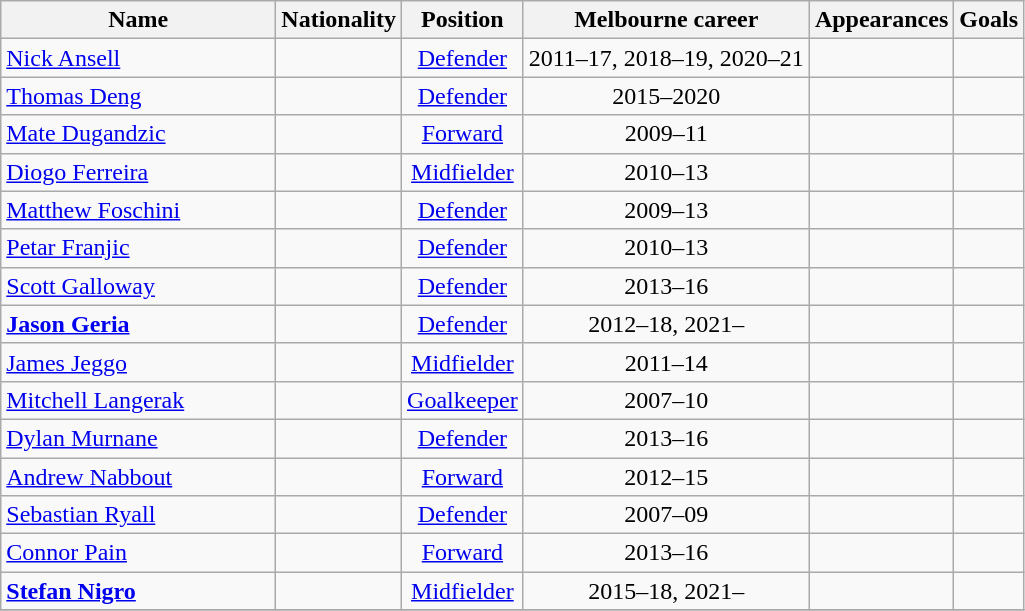<table class="wikitable sortable" style="text-align: center;">
<tr>
<th style="width:11em">Name</th>
<th>Nationality</th>
<th>Position</th>
<th>Melbourne career</th>
<th>Appearances</th>
<th>Goals</th>
</tr>
<tr>
<td align="left"><a href='#'>Nick Ansell</a></td>
<td align="left"></td>
<td><a href='#'>Defender</a></td>
<td>2011–17, 2018–19, 2020–21</td>
<td></td>
<td></td>
</tr>
<tr>
<td align="left"><a href='#'>Thomas Deng</a></td>
<td align="left"></td>
<td><a href='#'>Defender</a></td>
<td>2015–2020</td>
<td></td>
<td></td>
</tr>
<tr>
<td align="left"><a href='#'>Mate Dugandzic</a></td>
<td align="left"></td>
<td><a href='#'>Forward</a></td>
<td>2009–11</td>
<td></td>
<td></td>
</tr>
<tr>
<td align="left"><a href='#'>Diogo Ferreira</a></td>
<td align="left"></td>
<td><a href='#'>Midfielder</a></td>
<td>2010–13</td>
<td></td>
<td></td>
</tr>
<tr>
<td align="left"><a href='#'>Matthew Foschini</a></td>
<td align="left"></td>
<td><a href='#'>Defender</a></td>
<td>2009–13</td>
<td></td>
<td></td>
</tr>
<tr>
<td align="left"><a href='#'>Petar Franjic</a></td>
<td align="left"></td>
<td><a href='#'>Defender</a></td>
<td>2010–13</td>
<td></td>
<td></td>
</tr>
<tr>
<td align="left"><a href='#'>Scott Galloway</a></td>
<td align="left"></td>
<td><a href='#'>Defender</a></td>
<td>2013–16</td>
<td></td>
<td></td>
</tr>
<tr>
<td align="left"><strong><a href='#'>Jason Geria</a></strong></td>
<td align="left"></td>
<td><a href='#'>Defender</a></td>
<td>2012–18, 2021–</td>
<td></td>
<td></td>
</tr>
<tr>
<td align="left"><a href='#'>James Jeggo</a></td>
<td align="left"></td>
<td><a href='#'>Midfielder</a></td>
<td>2011–14</td>
<td></td>
<td></td>
</tr>
<tr>
<td align="left"><a href='#'>Mitchell Langerak</a></td>
<td align="left"></td>
<td><a href='#'>Goalkeeper</a></td>
<td>2007–10</td>
<td></td>
<td></td>
</tr>
<tr>
<td align="left"><a href='#'>Dylan Murnane</a></td>
<td align="left"></td>
<td><a href='#'>Defender</a></td>
<td>2013–16</td>
<td></td>
<td></td>
</tr>
<tr>
<td align="left"><a href='#'>Andrew Nabbout</a></td>
<td align="left"></td>
<td><a href='#'>Forward</a></td>
<td>2012–15</td>
<td></td>
<td></td>
</tr>
<tr>
<td align="left"><a href='#'>Sebastian Ryall</a></td>
<td align="left"></td>
<td><a href='#'>Defender</a></td>
<td>2007–09</td>
<td></td>
<td></td>
</tr>
<tr>
<td align="left"><a href='#'>Connor Pain</a></td>
<td align="left"></td>
<td><a href='#'>Forward</a></td>
<td>2013–16</td>
<td></td>
<td></td>
</tr>
<tr>
<td align="left"><strong><a href='#'>Stefan Nigro</a></strong></td>
<td align="left"></td>
<td><a href='#'>Midfielder</a></td>
<td>2015–18, 2021–</td>
<td></td>
<td></td>
</tr>
<tr>
</tr>
</table>
